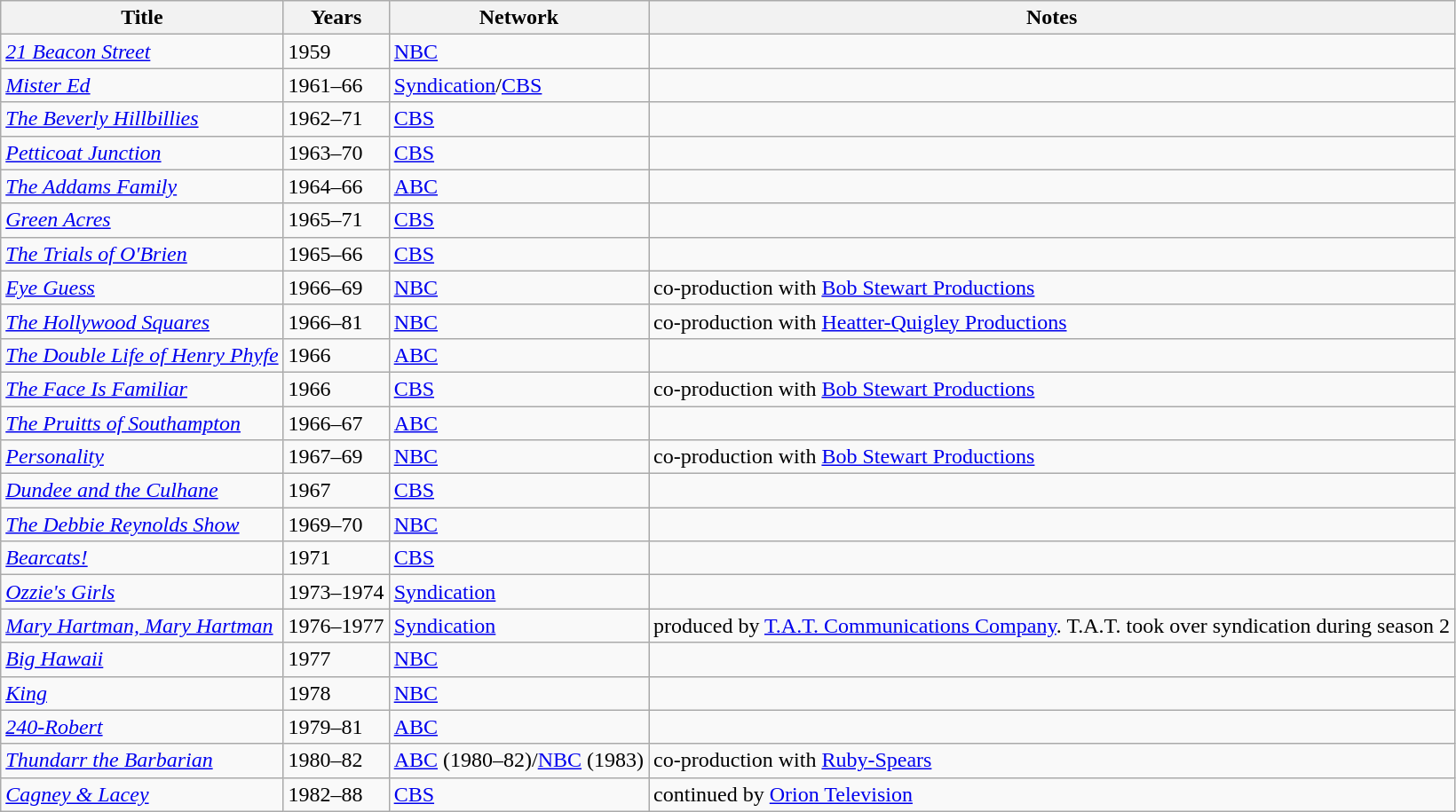<table class="wikitable sortable">
<tr>
<th>Title</th>
<th>Years</th>
<th>Network</th>
<th>Notes</th>
</tr>
<tr>
<td><em><a href='#'>21 Beacon Street</a></em></td>
<td>1959</td>
<td><a href='#'>NBC</a></td>
<td></td>
</tr>
<tr>
<td><em><a href='#'>Mister Ed</a></em></td>
<td>1961–66</td>
<td><a href='#'>Syndication</a>/<a href='#'>CBS</a></td>
<td></td>
</tr>
<tr>
<td><em><a href='#'>The Beverly Hillbillies</a></em></td>
<td>1962–71</td>
<td><a href='#'>CBS</a></td>
<td></td>
</tr>
<tr>
<td><em><a href='#'>Petticoat Junction</a></em></td>
<td>1963–70</td>
<td><a href='#'>CBS</a></td>
<td></td>
</tr>
<tr>
<td><em><a href='#'>The Addams Family</a></em></td>
<td>1964–66</td>
<td><a href='#'>ABC</a></td>
<td></td>
</tr>
<tr>
<td><em><a href='#'>Green Acres</a></em></td>
<td>1965–71</td>
<td><a href='#'>CBS</a></td>
<td></td>
</tr>
<tr>
<td><em><a href='#'>The Trials of O'Brien</a></em></td>
<td>1965–66</td>
<td><a href='#'>CBS</a></td>
<td></td>
</tr>
<tr>
<td><em><a href='#'>Eye Guess</a></em></td>
<td>1966–69</td>
<td><a href='#'>NBC</a></td>
<td>co-production with <a href='#'>Bob Stewart Productions</a></td>
</tr>
<tr>
<td><em><a href='#'>The Hollywood Squares</a></em></td>
<td>1966–81</td>
<td><a href='#'>NBC</a></td>
<td>co-production with <a href='#'>Heatter-Quigley Productions</a></td>
</tr>
<tr>
<td><em><a href='#'>The Double Life of Henry Phyfe</a></em></td>
<td>1966</td>
<td><a href='#'>ABC</a></td>
<td></td>
</tr>
<tr>
<td><em><a href='#'>The Face Is Familiar</a></em></td>
<td>1966</td>
<td><a href='#'>CBS</a></td>
<td>co-production with <a href='#'>Bob Stewart Productions</a></td>
</tr>
<tr>
<td><em><a href='#'>The Pruitts of Southampton</a></em></td>
<td>1966–67</td>
<td><a href='#'>ABC</a></td>
<td></td>
</tr>
<tr>
<td><em><a href='#'>Personality</a></em></td>
<td>1967–69</td>
<td><a href='#'>NBC</a></td>
<td>co-production with <a href='#'>Bob Stewart Productions</a></td>
</tr>
<tr>
<td><em><a href='#'>Dundee and the Culhane</a></em></td>
<td>1967</td>
<td><a href='#'>CBS</a></td>
<td></td>
</tr>
<tr>
<td><em><a href='#'>The Debbie Reynolds Show</a></em></td>
<td>1969–70</td>
<td><a href='#'>NBC</a></td>
<td></td>
</tr>
<tr>
<td><em><a href='#'>Bearcats!</a></em></td>
<td>1971</td>
<td><a href='#'>CBS</a></td>
<td></td>
</tr>
<tr>
<td><em><a href='#'>Ozzie's Girls</a></em></td>
<td>1973–1974</td>
<td><a href='#'>Syndication</a></td>
<td></td>
</tr>
<tr>
<td><em><a href='#'>Mary Hartman, Mary Hartman</a></em></td>
<td>1976–1977</td>
<td><a href='#'>Syndication</a></td>
<td>produced by <a href='#'>T.A.T. Communications Company</a>. T.A.T. took over syndication during season 2</td>
</tr>
<tr>
<td><em><a href='#'>Big Hawaii</a></em></td>
<td>1977</td>
<td><a href='#'>NBC</a></td>
<td></td>
</tr>
<tr>
<td><em><a href='#'>King</a></em></td>
<td>1978</td>
<td><a href='#'>NBC</a></td>
<td></td>
</tr>
<tr>
<td><em><a href='#'>240-Robert</a></em></td>
<td>1979–81</td>
<td><a href='#'>ABC</a></td>
<td></td>
</tr>
<tr>
<td><em><a href='#'>Thundarr the Barbarian</a></em></td>
<td>1980–82</td>
<td><a href='#'>ABC</a> (1980–82)/<a href='#'>NBC</a> (1983)</td>
<td>co-production with <a href='#'>Ruby-Spears</a></td>
</tr>
<tr>
<td><em><a href='#'>Cagney & Lacey</a></em></td>
<td>1982–88</td>
<td><a href='#'>CBS</a></td>
<td>continued by <a href='#'>Orion Television</a></td>
</tr>
</table>
